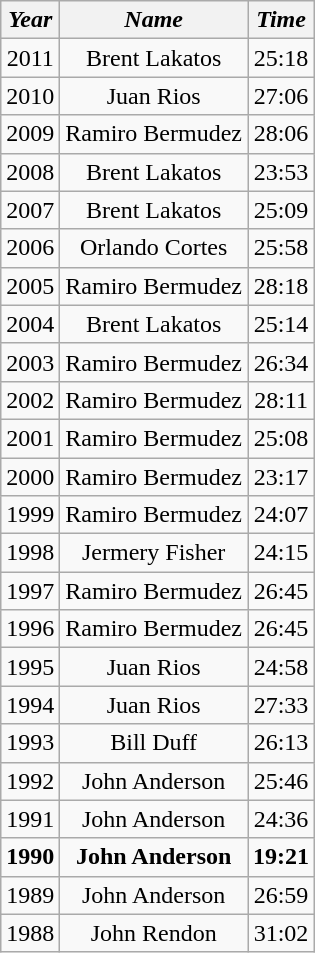<table class="wikitable" style="text-align:center" border="1">
<tr>
<th><em>Year</em></th>
<th><em>Name</em></th>
<th><em>Time</em></th>
</tr>
<tr>
<td>2011</td>
<td>Brent Lakatos</td>
<td>25:18</td>
</tr>
<tr>
<td>2010</td>
<td>Juan Rios</td>
<td>27:06</td>
</tr>
<tr>
<td>2009</td>
<td>Ramiro Bermudez</td>
<td>28:06</td>
</tr>
<tr>
<td>2008</td>
<td>Brent Lakatos</td>
<td>23:53</td>
</tr>
<tr>
<td>2007</td>
<td>Brent Lakatos</td>
<td>25:09</td>
</tr>
<tr>
<td>2006</td>
<td>Orlando Cortes</td>
<td>25:58</td>
</tr>
<tr>
<td>2005</td>
<td>Ramiro Bermudez</td>
<td>28:18</td>
</tr>
<tr>
<td>2004</td>
<td>Brent Lakatos</td>
<td>25:14</td>
</tr>
<tr>
<td>2003</td>
<td>Ramiro Bermudez</td>
<td>26:34</td>
</tr>
<tr>
<td>2002</td>
<td>Ramiro Bermudez</td>
<td>28:11</td>
</tr>
<tr>
<td>2001</td>
<td>Ramiro Bermudez</td>
<td>25:08</td>
</tr>
<tr>
<td>2000</td>
<td>Ramiro Bermudez</td>
<td>23:17</td>
</tr>
<tr>
<td>1999</td>
<td>Ramiro Bermudez</td>
<td>24:07</td>
</tr>
<tr>
<td>1998</td>
<td>Jermery Fisher</td>
<td>24:15</td>
</tr>
<tr>
<td>1997</td>
<td>Ramiro Bermudez</td>
<td>26:45</td>
</tr>
<tr>
<td>1996</td>
<td>Ramiro Bermudez</td>
<td>26:45</td>
</tr>
<tr>
<td>1995</td>
<td>Juan Rios</td>
<td>24:58</td>
</tr>
<tr>
<td>1994</td>
<td>Juan Rios</td>
<td>27:33</td>
</tr>
<tr>
<td>1993</td>
<td>Bill Duff</td>
<td>26:13</td>
</tr>
<tr>
<td>1992</td>
<td>John Anderson</td>
<td>25:46</td>
</tr>
<tr>
<td>1991</td>
<td>John Anderson</td>
<td>24:36</td>
</tr>
<tr>
<td><strong>1990</strong></td>
<td><strong>John Anderson</strong></td>
<td><strong>19:21</strong></td>
</tr>
<tr>
<td>1989</td>
<td>John Anderson</td>
<td>26:59</td>
</tr>
<tr>
<td>1988</td>
<td>John Rendon</td>
<td>31:02</td>
</tr>
</table>
